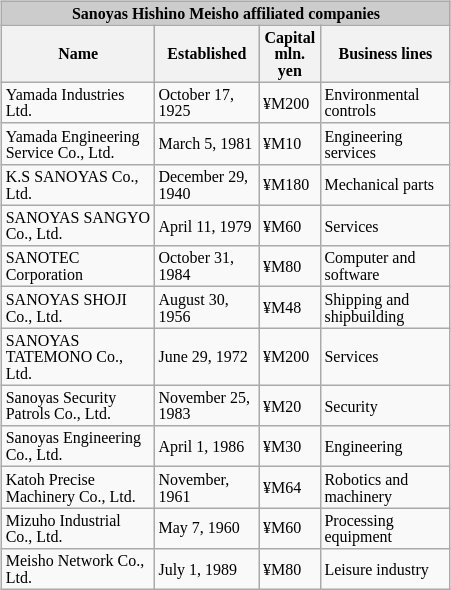<table class="wikitable" style="float:right;width:300px;font-size:8pt; margin-left:15px">
<tr bgcolor="#CCCCCC" align="center">
<td colspan="4"><strong>Sanoyas Hishino Meisho affiliated companies</strong></td>
</tr>
<tr bgcolor="#CCCCCC" align="center">
<th>Name</th>
<th>Established</th>
<th>Capital<br>mln. yen</th>
<th>Business lines</th>
</tr>
<tr>
<td>Yamada Industries Ltd.</td>
<td>October 17, 1925</td>
<td>¥M200</td>
<td>Environmental controls</td>
</tr>
<tr>
<td>Yamada Engineering Service Co., Ltd.</td>
<td>March 5, 1981</td>
<td>¥M10</td>
<td>Engineering services</td>
</tr>
<tr>
<td>K.S SANOYAS Co., Ltd.</td>
<td>December 29, 1940</td>
<td>¥M180</td>
<td>Mechanical parts</td>
</tr>
<tr>
<td>SANOYAS SANGYO Co., Ltd.</td>
<td>April 11, 1979</td>
<td>¥M60</td>
<td>Services</td>
</tr>
<tr>
<td>SANOTEC Corporation</td>
<td>October 31, 1984</td>
<td>¥M80</td>
<td>Computer and software</td>
</tr>
<tr>
<td>SANOYAS SHOJI Co., Ltd.</td>
<td>August 30, 1956</td>
<td>¥M48</td>
<td>Shipping and shipbuilding</td>
</tr>
<tr>
<td>SANOYAS TATEMONO Co., Ltd.</td>
<td>June 29, 1972</td>
<td>¥M200</td>
<td>Services</td>
</tr>
<tr>
<td>Sanoyas Security Patrols Co., Ltd.</td>
<td>November 25, 1983</td>
<td>¥M20</td>
<td>Security</td>
</tr>
<tr>
<td>Sanoyas Engineering Co., Ltd.</td>
<td>April 1, 1986</td>
<td>¥M30</td>
<td>Engineering</td>
</tr>
<tr>
<td>Katoh Precise Machinery Co., Ltd.</td>
<td>November, 1961</td>
<td>¥M64</td>
<td>Robotics and machinery</td>
</tr>
<tr>
<td>Mizuho Industrial Co., Ltd.</td>
<td>May 7, 1960</td>
<td>¥M60</td>
<td>Processing equipment</td>
</tr>
<tr>
<td>Meisho Network Co., Ltd.</td>
<td>July 1, 1989</td>
<td>¥M80</td>
<td>Leisure industry</td>
</tr>
</table>
